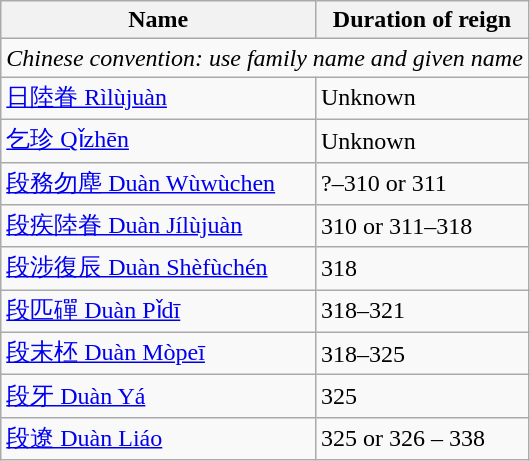<table class="wikitable">
<tr>
<th>Name</th>
<th>Duration of reign</th>
</tr>
<tr>
<td colspan=2 style="text-align:center;"><em>Chinese convention: use family name and given name</em></td>
</tr>
<tr>
<td><a href='#'>日陸眷 Rìlùjuàn</a></td>
<td>Unknown</td>
</tr>
<tr>
<td><a href='#'>乞珍 Qǐzhēn</a></td>
<td>Unknown</td>
</tr>
<tr>
<td><a href='#'>段務勿塵 Duàn Wùwùchen</a></td>
<td>?–310 or 311</td>
</tr>
<tr>
<td><a href='#'>段疾陸眷 Duàn Jílùjuàn</a></td>
<td>310 or 311–318</td>
</tr>
<tr>
<td><a href='#'>段涉復辰 Duàn Shèfùchén</a></td>
<td>318</td>
</tr>
<tr>
<td><a href='#'>段匹磾 Duàn Pǐdī</a></td>
<td>318–321</td>
</tr>
<tr>
<td><a href='#'>段末柸 Duàn Mòpeī</a></td>
<td>318–325</td>
</tr>
<tr>
<td><a href='#'>段牙 Duàn Yá</a></td>
<td>325</td>
</tr>
<tr>
<td><a href='#'>段遼 Duàn Liáo</a></td>
<td>325 or 326 – 338</td>
</tr>
</table>
